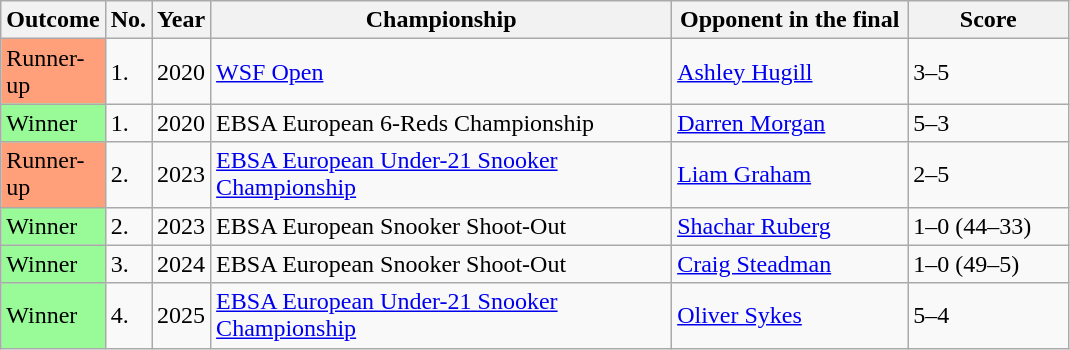<table class="sortable wikitable">
<tr>
<th width="50">Outcome</th>
<th width="20">No.</th>
<th width="20">Year</th>
<th width="300">Championship</th>
<th width="150">Opponent in the final</th>
<th width="100">Score</th>
</tr>
<tr>
<td style="background:#ffa07a;">Runner-up</td>
<td>1.</td>
<td>2020</td>
<td><a href='#'>WSF Open</a></td>
<td> <a href='#'>Ashley Hugill</a></td>
<td>3–5</td>
</tr>
<tr>
<td style="background:#98fb98;">Winner</td>
<td>1.</td>
<td>2020</td>
<td>EBSA European 6-Reds Championship</td>
<td> <a href='#'>Darren Morgan</a></td>
<td>5–3</td>
</tr>
<tr>
<td style="background:#ffa07a;">Runner-up</td>
<td>2.</td>
<td>2023</td>
<td><a href='#'>EBSA European Under-21 Snooker Championship</a></td>
<td> <a href='#'>Liam Graham</a></td>
<td>2–5</td>
</tr>
<tr>
<td style="background:#98fb98;">Winner</td>
<td>2.</td>
<td>2023</td>
<td>EBSA European Snooker Shoot-Out</td>
<td> <a href='#'>Shachar Ruberg</a></td>
<td>1–0 (44–33)</td>
</tr>
<tr>
<td style="background:#98fb98;">Winner</td>
<td>3.</td>
<td>2024</td>
<td>EBSA European Snooker Shoot-Out</td>
<td> <a href='#'>Craig Steadman</a></td>
<td>1–0 (49–5)</td>
</tr>
<tr>
<td style="background:#98fb98;">Winner</td>
<td>4.</td>
<td>2025</td>
<td><a href='#'>EBSA European Under-21 Snooker Championship</a></td>
<td> <a href='#'>Oliver Sykes</a></td>
<td>5–4</td>
</tr>
</table>
